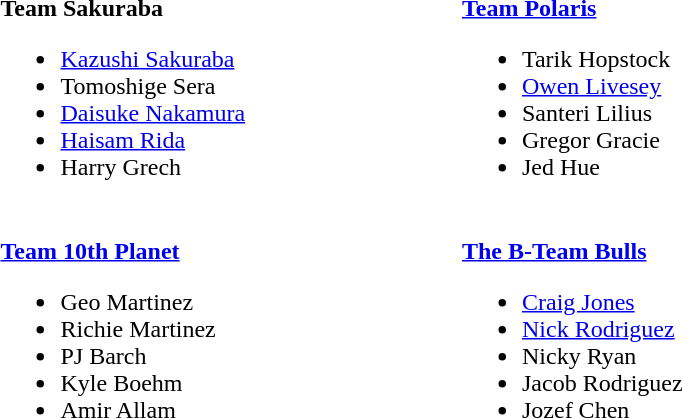<table>
<tr>
<td style="vertical-align:top; width:18%;"><br><strong>Team Sakuraba</strong><ul><li> <a href='#'>Kazushi Sakuraba</a></li><li> Tomoshige Sera</li><li> <a href='#'>Daisuke Nakamura</a></li><li> <a href='#'>Haisam Rida</a></li><li> Harry Grech</li></ul></td>
<td style="vertical-align:top; width:18%;"><br><strong><a href='#'>Team Polaris</a></strong><ul><li> Tarik Hopstock</li><li> <a href='#'>Owen Livesey</a></li><li> Santeri Lilius</li><li> Gregor Gracie</li><li> Jed Hue</li></ul></td>
<td style="vertical-align:top; width:18%;"></td>
</tr>
<tr>
<td style="vertical-align:top; width:15%;"><br><strong><a href='#'>Team 10th Planet</a></strong><ul><li> Geo Martinez</li><li> Richie Martinez</li><li> PJ Barch</li><li> Kyle Boehm</li><li> Amir Allam</li></ul></td>
<td style="vertical-align:top; width:18%;"><br><strong><a href='#'>The B-Team Bulls</a></strong><ul><li> <a href='#'>Craig Jones</a></li><li> <a href='#'>Nick Rodriguez</a></li><li> Nicky Ryan</li><li> Jacob Rodriguez</li><li> Jozef Chen</li></ul></td>
<td style="vertical-align:top; width:18%;"></td>
</tr>
</table>
